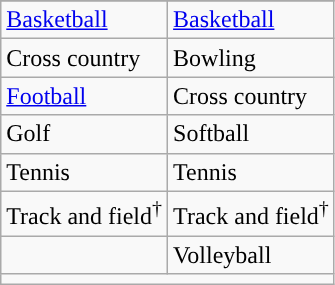<table class="wikitable" style=" ">
<tr>
</tr>
<tr>
<td><a href='#'>Basketball</a></td>
<td><a href='#'>Basketball</a></td>
</tr>
<tr>
<td>Cross country</td>
<td>Bowling</td>
</tr>
<tr>
<td><a href='#'>Football</a></td>
<td>Cross country</td>
</tr>
<tr>
<td>Golf</td>
<td>Softball</td>
</tr>
<tr>
<td>Tennis</td>
<td>Tennis</td>
</tr>
<tr>
<td>Track and field<sup>†</sup></td>
<td>Track and field<sup>†</sup></td>
</tr>
<tr>
<td></td>
<td>Volleyball</td>
</tr>
<tr>
<td colspan="2"></td>
</tr>
</table>
